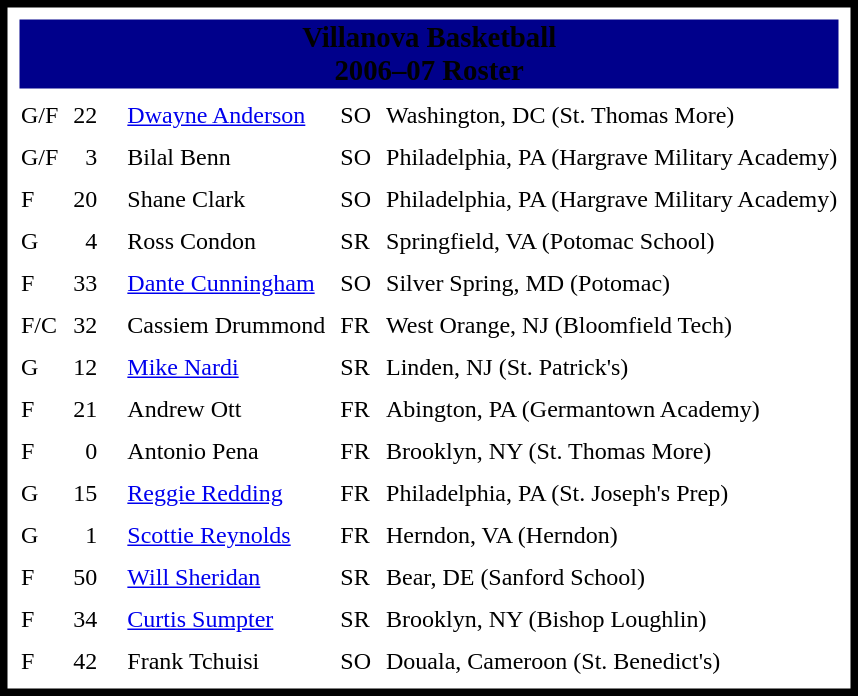<table style="border:5px solid #000000;" cellspacing=8>
<tr align="center" bgcolor="darkblue">
<td colspan=6><big><span><strong>Villanova Basketball</strong><br><strong>2006–07 Roster</strong></span></big></td>
</tr>
<tr>
<td>G/F</td>
<td align="right">22</td>
<td></td>
<td><a href='#'>Dwayne Anderson</a></td>
<td>SO</td>
<td>Washington, DC (St. Thomas More)</td>
</tr>
<tr>
<td>G/F</td>
<td align="right">3</td>
<td></td>
<td>Bilal Benn</td>
<td>SO</td>
<td>Philadelphia, PA (Hargrave Military Academy)</td>
</tr>
<tr>
<td>F</td>
<td align="right">20</td>
<td></td>
<td>Shane Clark</td>
<td>SO</td>
<td>Philadelphia, PA (Hargrave Military Academy)</td>
</tr>
<tr>
<td>G</td>
<td align="right">4</td>
<td></td>
<td>Ross Condon</td>
<td>SR</td>
<td>Springfield, VA (Potomac School)</td>
</tr>
<tr>
<td>F</td>
<td align="right">33</td>
<td></td>
<td><a href='#'>Dante Cunningham</a></td>
<td>SO</td>
<td>Silver Spring, MD (Potomac)</td>
</tr>
<tr>
<td>F/C</td>
<td align="right">32</td>
<td></td>
<td>Cassiem Drummond</td>
<td>FR</td>
<td>West Orange, NJ (Bloomfield Tech)</td>
</tr>
<tr>
<td>G</td>
<td align="right">12</td>
<td></td>
<td><a href='#'>Mike Nardi</a></td>
<td>SR</td>
<td>Linden, NJ (St. Patrick's)</td>
</tr>
<tr>
<td>F</td>
<td align="right">21</td>
<td></td>
<td>Andrew Ott</td>
<td>FR</td>
<td>Abington, PA (Germantown Academy)</td>
</tr>
<tr>
<td>F</td>
<td align="right">0</td>
<td></td>
<td>Antonio Pena</td>
<td>FR</td>
<td>Brooklyn, NY (St. Thomas More)</td>
</tr>
<tr>
<td>G</td>
<td align="right">15</td>
<td></td>
<td><a href='#'>Reggie Redding</a></td>
<td>FR</td>
<td>Philadelphia, PA (St. Joseph's Prep)</td>
</tr>
<tr>
<td>G</td>
<td align="right">1</td>
<td></td>
<td><a href='#'>Scottie Reynolds</a></td>
<td>FR</td>
<td>Herndon, VA (Herndon)</td>
</tr>
<tr>
<td>F</td>
<td align="right">50</td>
<td></td>
<td><a href='#'>Will Sheridan</a></td>
<td>SR</td>
<td>Bear, DE (Sanford School)</td>
</tr>
<tr>
<td>F</td>
<td align="right">34</td>
<td></td>
<td><a href='#'>Curtis Sumpter</a></td>
<td>SR</td>
<td>Brooklyn, NY (Bishop Loughlin)</td>
</tr>
<tr>
<td>F</td>
<td align="right">42</td>
<td></td>
<td>Frank Tchuisi</td>
<td>SO</td>
<td>Douala, Cameroon (St. Benedict's)</td>
</tr>
</table>
